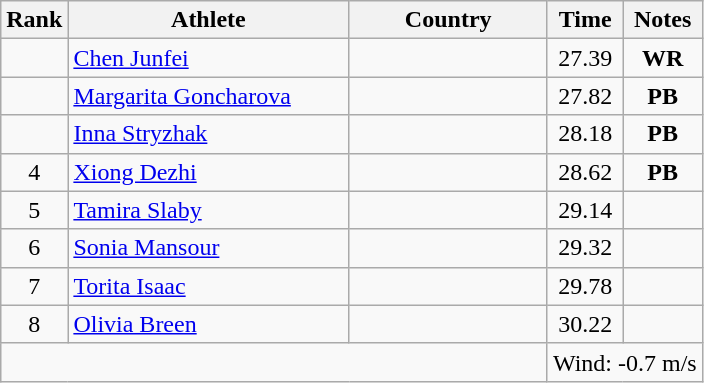<table class="wikitable sortable" style="text-align:center">
<tr>
<th>Rank</th>
<th style="width:180px">Athlete</th>
<th style="width:125px">Country</th>
<th>Time</th>
<th>Notes</th>
</tr>
<tr>
<td></td>
<td style="text-align:left;"><a href='#'>Chen Junfei</a></td>
<td style="text-align:left;"></td>
<td>27.39</td>
<td><strong>WR</strong></td>
</tr>
<tr>
<td></td>
<td style="text-align:left;"><a href='#'>Margarita Goncharova</a></td>
<td style="text-align:left;"></td>
<td>27.82</td>
<td><strong>PB</strong></td>
</tr>
<tr>
<td></td>
<td style="text-align:left;"><a href='#'>Inna Stryzhak</a></td>
<td style="text-align:left;"></td>
<td>28.18</td>
<td><strong>PB</strong></td>
</tr>
<tr>
<td>4</td>
<td style="text-align:left;"><a href='#'>Xiong Dezhi</a></td>
<td style="text-align:left;"></td>
<td>28.62</td>
<td><strong>PB</strong></td>
</tr>
<tr>
<td>5</td>
<td style="text-align:left;"><a href='#'>Tamira Slaby</a></td>
<td style="text-align:left;"></td>
<td>29.14</td>
<td></td>
</tr>
<tr>
<td>6</td>
<td style="text-align:left;"><a href='#'>Sonia Mansour</a></td>
<td style="text-align:left;"></td>
<td>29.32</td>
<td></td>
</tr>
<tr>
<td>7</td>
<td style="text-align:left;"><a href='#'>Torita Isaac</a></td>
<td style="text-align:left;"></td>
<td>29.78</td>
<td></td>
</tr>
<tr>
<td>8</td>
<td style="text-align:left;"><a href='#'>Olivia Breen</a></td>
<td style="text-align:left;"></td>
<td>30.22</td>
<td></td>
</tr>
<tr class="sortbottom">
<td colspan="3"></td>
<td colspan="2">Wind: -0.7 m/s</td>
</tr>
</table>
